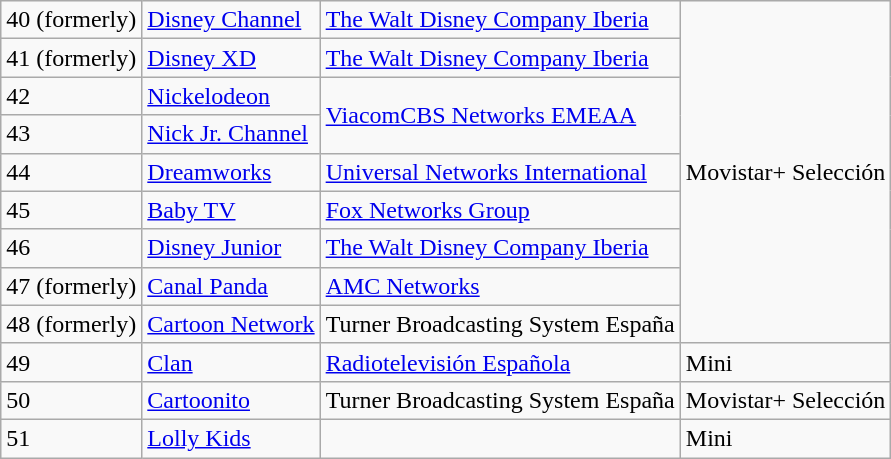<table class="wikitable">
<tr>
<td>40 (formerly)</td>
<td><a href='#'>Disney Channel</a></td>
<td><a href='#'>The Walt Disney Company Iberia</a></td>
<td rowspan=9">Movistar+ Selección</td>
</tr>
<tr>
<td>41 (formerly)</td>
<td><a href='#'>Disney XD</a></td>
<td><a href='#'>The Walt Disney Company Iberia</a></td>
</tr>
<tr>
<td>42</td>
<td><a href='#'>Nickelodeon</a></td>
<td rowspan="2"><a href='#'>ViacomCBS Networks EMEAA</a></td>
</tr>
<tr>
<td>43</td>
<td><a href='#'>Nick Jr. Channel</a></td>
</tr>
<tr>
<td>44</td>
<td><a href='#'>Dreamworks</a></td>
<td><a href='#'>Universal Networks International</a></td>
</tr>
<tr>
<td>45</td>
<td><a href='#'>Baby TV</a></td>
<td><a href='#'>Fox Networks Group</a></td>
</tr>
<tr>
<td>46</td>
<td><a href='#'>Disney Junior</a></td>
<td><a href='#'>The Walt Disney Company Iberia</a></td>
</tr>
<tr>
<td>47 (formerly)</td>
<td><a href='#'>Canal Panda</a></td>
<td><a href='#'>AMC Networks</a></td>
</tr>
<tr>
<td>48 (formerly)</td>
<td><a href='#'>Cartoon Network</a></td>
<td>Turner Broadcasting System España</td>
</tr>
<tr>
<td>49</td>
<td><a href='#'>Clan</a></td>
<td><a href='#'>Radiotelevisión Española</a></td>
<td rowspan="1">Mini</td>
</tr>
<tr>
<td>50</td>
<td><a href='#'>Cartoonito</a></td>
<td>Turner Broadcasting System España</td>
<td rowspan=1">Movistar+ Selección</td>
</tr>
<tr>
<td>51</td>
<td><a href='#'>Lolly Kids</a></td>
<td></td>
<td rowspan="1">Mini</td>
</tr>
</table>
